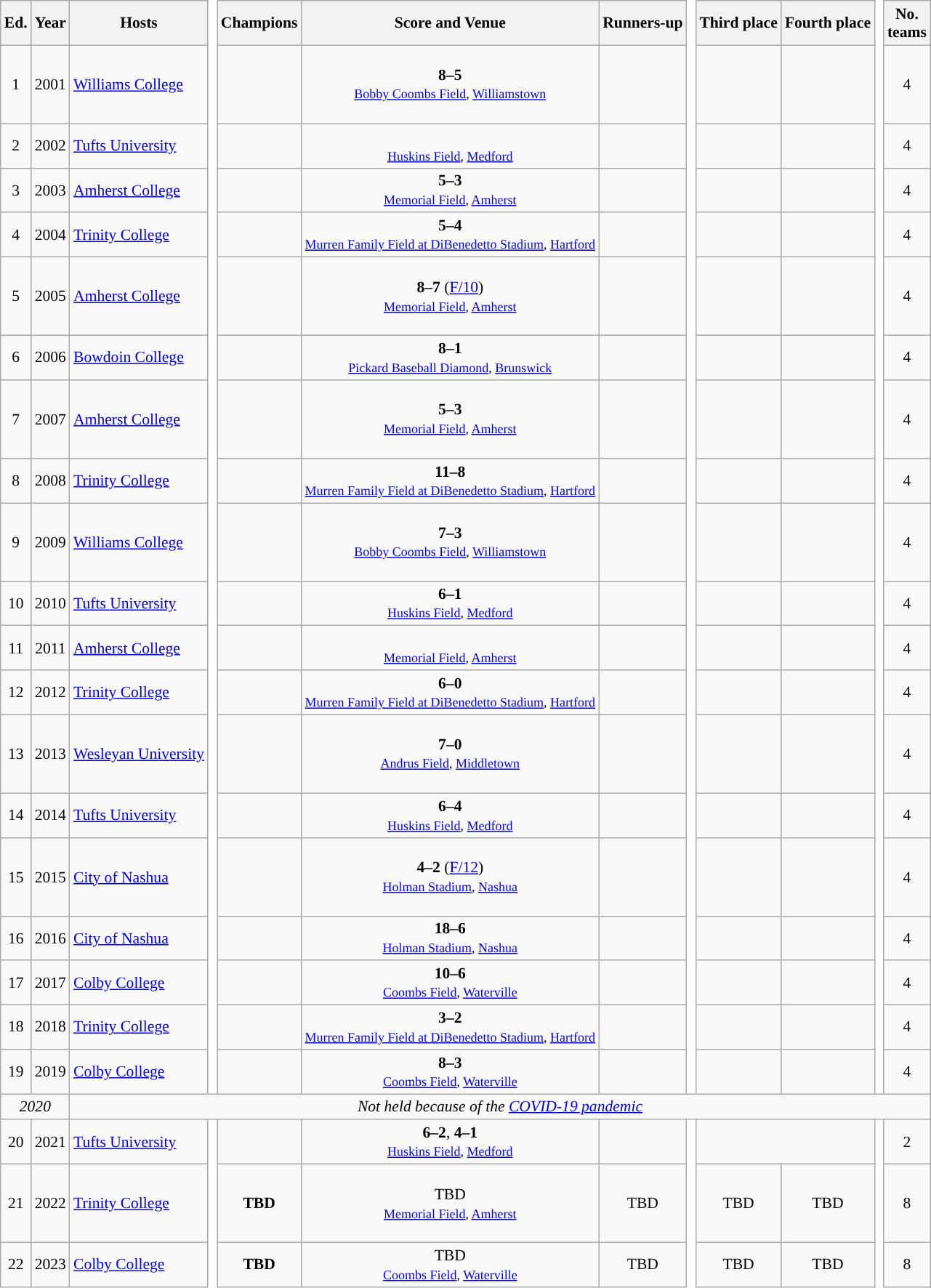<table class="wikitable" style="text-align:center; font-size:90%; width:%;">
<tr>
<th>Ed.</th>
<th>Year</th>
<th>Hosts</th>
<td rowspan="20" style="width:1%;background:#fff;border-top-style:hidden;"></td>
<th>Champions</th>
<th>Score and Venue</th>
<th>Runners-up</th>
<td rowspan="20" style="width:1%;background:#fff;border-top-style:hidden;"></td>
<th>Third place</th>
<th>Fourth place</th>
<td rowspan="20" style="width:1%;background:#fff;border-top-style:hidden;"></td>
<th>No.<br>teams</th>
</tr>
<tr style="height: 5em;">
<td>1</td>
<td>2001</td>
<td align=left><a href='#'>Williams College</a></td>
<td><strong></strong></td>
<td><strong>8–5</strong> <br><small><a href='#'>Bobby Coombs Field</a>, <a href='#'>Williamstown</a></small></td>
<td></td>
<td></td>
<td></td>
<td>4</td>
</tr>
<tr>
<td>2</td>
<td>2002</td>
<td align=left><a href='#'>Tufts University</a></td>
<td><strong></strong></td>
<td><br><small><a href='#'>Huskins Field</a>, <a href='#'>Medford</a></small></td>
<td></td>
<td></td>
<td></td>
<td>4</td>
</tr>
<tr>
<td>3</td>
<td>2003</td>
<td align=left><a href='#'>Amherst College</a></td>
<td><strong></strong></td>
<td><strong>5–3</strong> <br><small><a href='#'>Memorial Field</a>, <a href='#'>Amherst</a></small></td>
<td></td>
<td></td>
<td></td>
<td>4</td>
</tr>
<tr>
<td>4</td>
<td>2004</td>
<td align=left><a href='#'>Trinity College</a></td>
<td><strong></strong></td>
<td><strong>5–4</strong> <br><small><a href='#'>Murren Family Field at DiBenedetto Stadium</a>, <a href='#'>Hartford</a></small></td>
<td></td>
<td></td>
<td></td>
<td>4</td>
</tr>
<tr style="height: 5em;">
<td>5</td>
<td>2005</td>
<td align=left><a href='#'>Amherst College</a></td>
<td><strong></strong></td>
<td><strong>8–7</strong> (<a href='#'>F/10</a>) <br><small><a href='#'>Memorial Field</a>, <a href='#'>Amherst</a></small></td>
<td></td>
<td></td>
<td></td>
<td>4</td>
</tr>
<tr>
<td>6</td>
<td>2006</td>
<td align=left><a href='#'>Bowdoin College</a></td>
<td><strong></strong></td>
<td><strong>8–1</strong> <br><small><a href='#'>Pickard Baseball Diamond</a>, <a href='#'>Brunswick</a></small></td>
<td></td>
<td></td>
<td></td>
<td>4</td>
</tr>
<tr style="height: 5em;">
<td>7</td>
<td>2007</td>
<td align=left><a href='#'>Amherst College</a></td>
<td><strong></strong></td>
<td><strong>5–3</strong> <br><small><a href='#'>Memorial Field</a>, <a href='#'>Amherst</a></small></td>
<td></td>
<td></td>
<td></td>
<td>4</td>
</tr>
<tr>
<td>8</td>
<td>2008</td>
<td align=left><a href='#'>Trinity College</a></td>
<td><strong></strong></td>
<td><strong>11–8</strong> <br><small><a href='#'>Murren Family Field at DiBenedetto Stadium</a>, <a href='#'>Hartford</a></small></td>
<td></td>
<td></td>
<td></td>
<td>4</td>
</tr>
<tr style="height: 5em;">
<td>9</td>
<td>2009</td>
<td align=left><a href='#'>Williams College</a></td>
<td><strong></strong></td>
<td><strong>7–3</strong> <br><small><a href='#'>Bobby Coombs Field</a>, <a href='#'>Williamstown</a></small></td>
<td></td>
<td></td>
<td></td>
<td>4</td>
</tr>
<tr>
<td>10</td>
<td>2010</td>
<td align=left><a href='#'>Tufts University</a></td>
<td><strong></strong></td>
<td><strong>6–1</strong> <br><small><a href='#'>Huskins Field</a>, <a href='#'>Medford</a></small></td>
<td></td>
<td></td>
<td></td>
<td>4</td>
</tr>
<tr>
<td>11</td>
<td>2011</td>
<td align=left><a href='#'>Amherst College</a></td>
<td><strong></strong></td>
<td><br><small><a href='#'>Memorial Field</a>, <a href='#'>Amherst</a></small></td>
<td></td>
<td></td>
<td></td>
<td>4</td>
</tr>
<tr>
<td>12</td>
<td>2012</td>
<td align=left><a href='#'>Trinity College</a></td>
<td><strong></strong></td>
<td><strong>6–0</strong> <br><small><a href='#'>Murren Family Field at DiBenedetto Stadium</a>, <a href='#'>Hartford</a></small></td>
<td></td>
<td></td>
<td></td>
<td>4</td>
</tr>
<tr style="height: 5em;">
<td>13</td>
<td>2013</td>
<td align=left><a href='#'>Wesleyan University</a></td>
<td><strong></strong></td>
<td><strong>7–0</strong> <br><small><a href='#'>Andrus Field</a>, <a href='#'>Middletown</a></small></td>
<td></td>
<td></td>
<td></td>
<td>4</td>
</tr>
<tr>
<td>14</td>
<td>2014</td>
<td align=left><a href='#'>Tufts University</a></td>
<td><strong></strong></td>
<td><strong>6–4</strong> <br><small><a href='#'>Huskins Field</a>, <a href='#'>Medford</a></small></td>
<td></td>
<td></td>
<td></td>
<td>4</td>
</tr>
<tr style="height: 5em;">
<td>15</td>
<td>2015</td>
<td align=left><a href='#'>City of Nashua</a></td>
<td><strong></strong></td>
<td><strong>4–2</strong> (<a href='#'>F/12</a>) <br><small><a href='#'>Holman Stadium</a>, <a href='#'>Nashua</a></small></td>
<td></td>
<td></td>
<td></td>
<td>4</td>
</tr>
<tr>
<td>16</td>
<td>2016</td>
<td align=left><a href='#'>City of Nashua</a></td>
<td><strong></strong></td>
<td><strong>18–6</strong> <br><small><a href='#'>Holman Stadium</a>, <a href='#'>Nashua</a></small></td>
<td></td>
<td></td>
<td></td>
<td>4</td>
</tr>
<tr>
<td>17</td>
<td>2017</td>
<td align=left><a href='#'>Colby College</a></td>
<td><strong></strong></td>
<td><strong>10–6</strong> <br><small><a href='#'>Coombs Field</a>, <a href='#'>Waterville</a></small></td>
<td></td>
<td></td>
<td></td>
<td>4</td>
</tr>
<tr>
<td>18</td>
<td>2018</td>
<td align=left><a href='#'>Trinity College</a></td>
<td><strong></strong></td>
<td><strong>3–2</strong> <br><small><a href='#'>Murren Family Field at DiBenedetto Stadium</a>, <a href='#'>Hartford</a></small></td>
<td></td>
<td></td>
<td></td>
<td>4</td>
</tr>
<tr>
<td>19</td>
<td>2019</td>
<td align=left><a href='#'>Colby College</a></td>
<td><strong></strong></td>
<td><strong>8–3</strong> <br><small><a href='#'>Coombs Field</a>, <a href='#'>Waterville</a></small></td>
<td></td>
<td></td>
<td></td>
<td>4</td>
</tr>
<tr>
<td colspan="2"><em>2020</em></td>
<td colspan="10"><em>Not held because of the <a href='#'>COVID-19 pandemic</a></em></td>
</tr>
<tr>
<td>20</td>
<td>2021</td>
<td align=left><a href='#'>Tufts University</a></td>
<td rowspan="3" style="width:1%;background:#fff;border-bottom-style:hidden;"></td>
<td><strong></strong></td>
<td><strong>6–2</strong>, <strong>4–1</strong> <br><small><a href='#'>Huskins Field</a>, <a href='#'>Medford</a></small></td>
<td></td>
<td rowspan="3" style="width:1%;background:#fff;border-bottom-style:hidden;"></td>
<td colspan="2"></td>
<td rowspan="3" style="width:1%;background:#fff;border-bottom-style:hidden;"></td>
<td>2</td>
</tr>
<tr style="height: 5em;">
<td>21</td>
<td>2022</td>
<td align=left><a href='#'>Trinity College</a></td>
<td><strong>TBD</strong></td>
<td>TBD <br><small><a href='#'>Memorial Field</a>, <a href='#'>Amherst</a></small></td>
<td>TBD</td>
<td>TBD</td>
<td>TBD</td>
<td>8</td>
</tr>
<tr>
<td>22</td>
<td>2023</td>
<td align=left><a href='#'>Colby College</a></td>
<td><strong>TBD</strong></td>
<td>TBD <br><small><a href='#'>Coombs Field</a>, <a href='#'>Waterville</a></small></td>
<td>TBD</td>
<td>TBD</td>
<td>TBD</td>
<td>8</td>
</tr>
</table>
